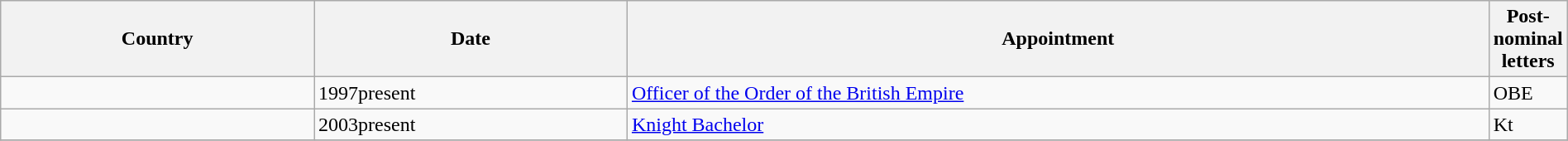<table class="wikitable" style="width:100%;">
<tr>
<th style="width:20%;">Country</th>
<th style="width:20%;">Date</th>
<th style="width:55%;">Appointment</th>
<th style="width:5%;">Post-nominal letters</th>
</tr>
<tr>
<td></td>
<td>1997present</td>
<td><a href='#'>Officer of the Order of the British Empire</a></td>
<td>OBE</td>
</tr>
<tr>
<td></td>
<td>2003present</td>
<td><a href='#'>Knight Bachelor</a></td>
<td>Kt</td>
</tr>
<tr>
</tr>
</table>
